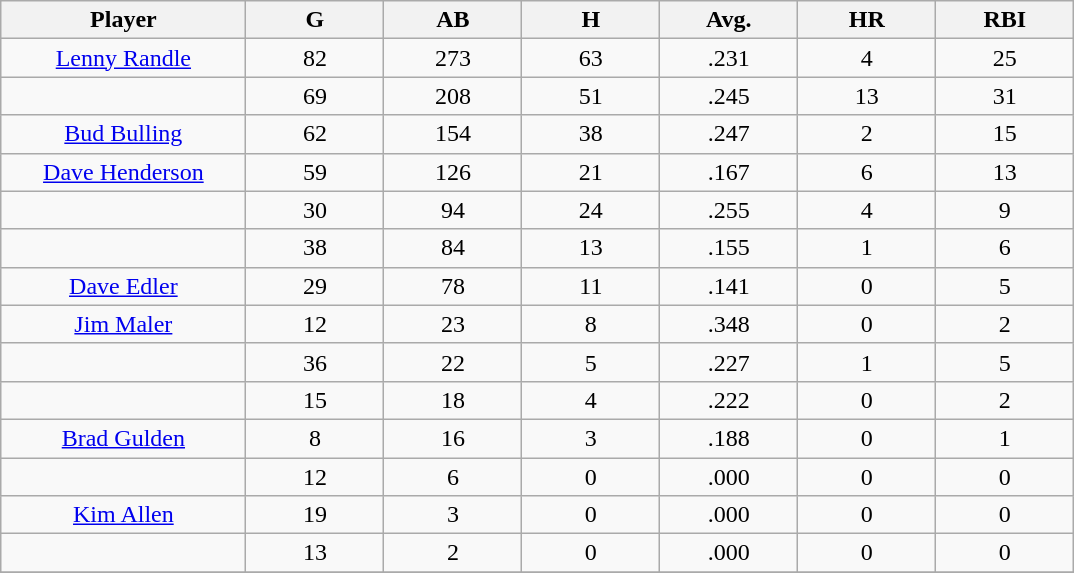<table class="wikitable sortable">
<tr>
<th bgcolor="#DDDDFF" width="16%">Player</th>
<th bgcolor="#DDDDFF" width="9%">G</th>
<th bgcolor="#DDDDFF" width="9%">AB</th>
<th bgcolor="#DDDDFF" width="9%">H</th>
<th bgcolor="#DDDDFF" width="9%">Avg.</th>
<th bgcolor="#DDDDFF" width="9%">HR</th>
<th bgcolor="#DDDDFF" width="9%">RBI</th>
</tr>
<tr align="center">
<td><a href='#'>Lenny Randle</a></td>
<td>82</td>
<td>273</td>
<td>63</td>
<td>.231</td>
<td>4</td>
<td>25</td>
</tr>
<tr align=center>
<td></td>
<td>69</td>
<td>208</td>
<td>51</td>
<td>.245</td>
<td>13</td>
<td>31</td>
</tr>
<tr align="center">
<td><a href='#'>Bud Bulling</a></td>
<td>62</td>
<td>154</td>
<td>38</td>
<td>.247</td>
<td>2</td>
<td>15</td>
</tr>
<tr align=center>
<td><a href='#'>Dave Henderson</a></td>
<td>59</td>
<td>126</td>
<td>21</td>
<td>.167</td>
<td>6</td>
<td>13</td>
</tr>
<tr align=center>
<td></td>
<td>30</td>
<td>94</td>
<td>24</td>
<td>.255</td>
<td>4</td>
<td>9</td>
</tr>
<tr align="center">
<td></td>
<td>38</td>
<td>84</td>
<td>13</td>
<td>.155</td>
<td>1</td>
<td>6</td>
</tr>
<tr align="center">
<td><a href='#'>Dave Edler</a></td>
<td>29</td>
<td>78</td>
<td>11</td>
<td>.141</td>
<td>0</td>
<td>5</td>
</tr>
<tr align=center>
<td><a href='#'>Jim Maler</a></td>
<td>12</td>
<td>23</td>
<td>8</td>
<td>.348</td>
<td>0</td>
<td>2</td>
</tr>
<tr align=center>
<td></td>
<td>36</td>
<td>22</td>
<td>5</td>
<td>.227</td>
<td>1</td>
<td>5</td>
</tr>
<tr align="center">
<td></td>
<td>15</td>
<td>18</td>
<td>4</td>
<td>.222</td>
<td>0</td>
<td>2</td>
</tr>
<tr align="center">
<td><a href='#'>Brad Gulden</a></td>
<td>8</td>
<td>16</td>
<td>3</td>
<td>.188</td>
<td>0</td>
<td>1</td>
</tr>
<tr align=center>
<td></td>
<td>12</td>
<td>6</td>
<td>0</td>
<td>.000</td>
<td>0</td>
<td>0</td>
</tr>
<tr align="center">
<td><a href='#'>Kim Allen</a></td>
<td>19</td>
<td>3</td>
<td>0</td>
<td>.000</td>
<td>0</td>
<td>0</td>
</tr>
<tr align=center>
<td></td>
<td>13</td>
<td>2</td>
<td>0</td>
<td>.000</td>
<td>0</td>
<td>0</td>
</tr>
<tr align="center">
</tr>
</table>
